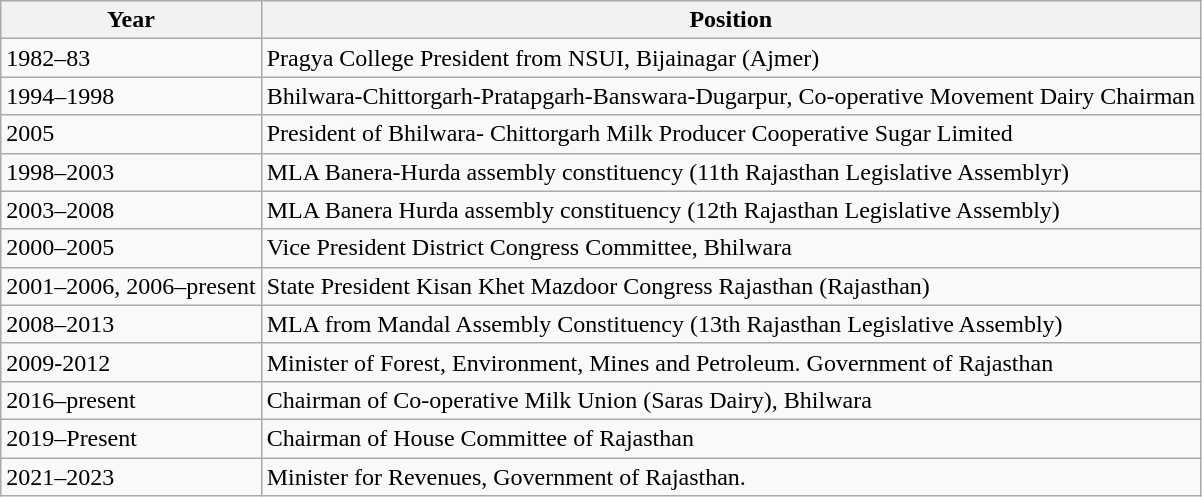<table class="wikitable">
<tr>
<th>Year</th>
<th>Position</th>
</tr>
<tr>
<td>1982–83</td>
<td>Pragya College President from NSUI, Bijainagar (Ajmer)</td>
</tr>
<tr>
<td>1994–1998</td>
<td>Bhilwara-Chittorgarh-Pratapgarh-Banswara-Dugarpur, Co-operative Movement Dairy Chairman</td>
</tr>
<tr>
<td>2005</td>
<td>President of Bhilwara- Chittorgarh Milk Producer Cooperative Sugar Limited</td>
</tr>
<tr>
<td>1998–2003</td>
<td>MLA Banera-Hurda assembly constituency (11th Rajasthan Legislative Assemblyr)</td>
</tr>
<tr>
<td>2003–2008</td>
<td>MLA Banera Hurda assembly constituency (12th Rajasthan Legislative Assembly)</td>
</tr>
<tr>
<td>2000–2005</td>
<td>Vice President District Congress Committee, Bhilwara</td>
</tr>
<tr>
<td>2001–2006, 2006–present</td>
<td>State President Kisan Khet Mazdoor Congress Rajasthan (Rajasthan)</td>
</tr>
<tr>
<td>2008–2013</td>
<td>MLA from Mandal Assembly Constituency (13th Rajasthan Legislative Assembly)</td>
</tr>
<tr>
<td>2009-2012</td>
<td>Minister of Forest, Environment, Mines and Petroleum. Government of Rajasthan</td>
</tr>
<tr>
<td>2016–present</td>
<td>Chairman of Co-operative Milk Union (Saras Dairy), Bhilwara </td>
</tr>
<tr>
<td>2019–Present</td>
<td>Chairman of House Committee of Rajasthan</td>
</tr>
<tr>
<td>2021–2023</td>
<td>Minister for Revenues, Government of Rajasthan.</td>
</tr>
</table>
